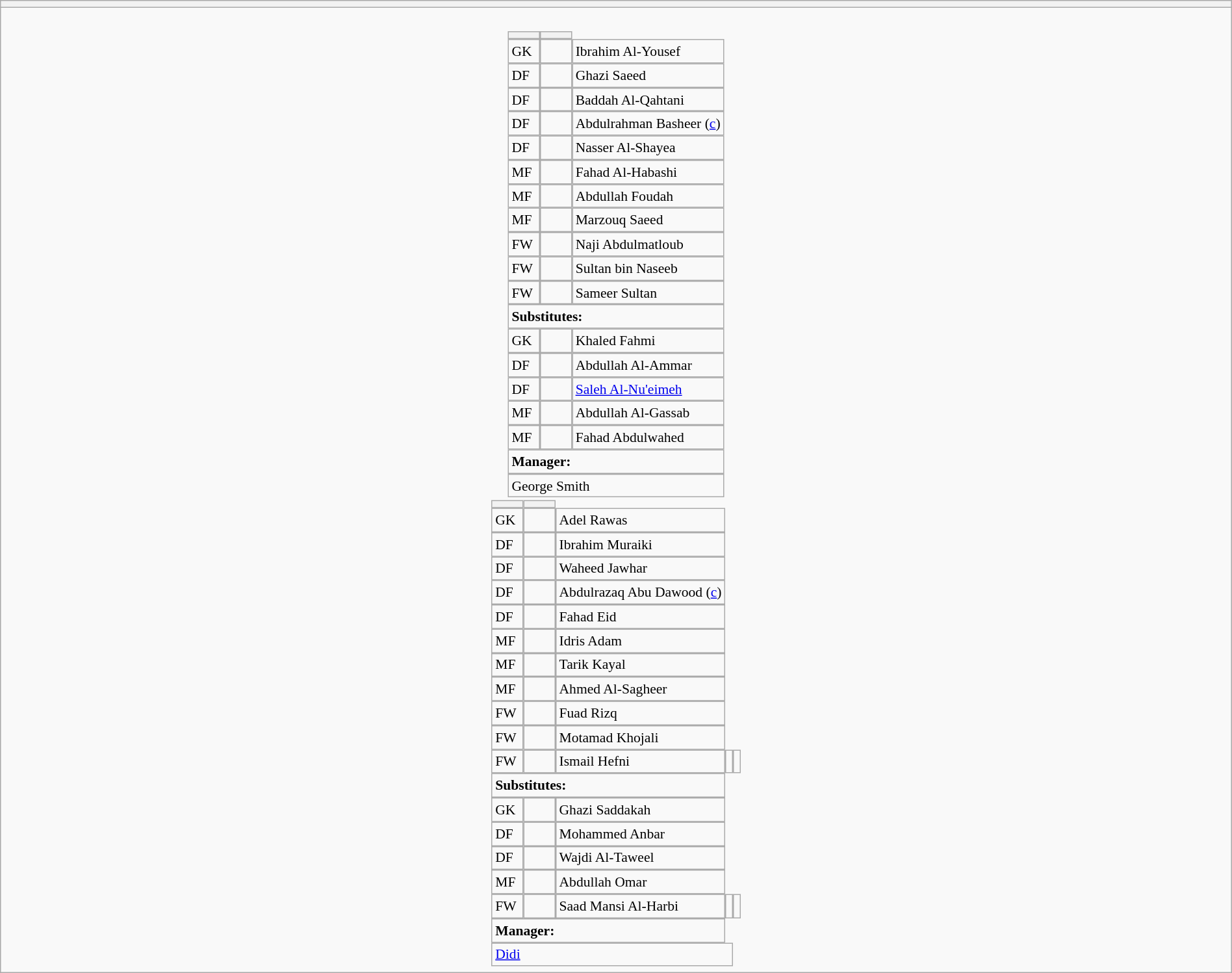<table style="width:100%" class="wikitable collapsible collapsed">
<tr>
<th></th>
</tr>
<tr>
<td><br>






<table style="font-size:90%; margin:0.2em auto;" cellspacing="0" cellpadding="0">
<tr>
<th width="25"></th>
<th width="25"></th>
</tr>
<tr>
<td>GK</td>
<td></td>
<td> Ibrahim Al-Yousef</td>
</tr>
<tr>
<td>DF</td>
<td></td>
<td> Ghazi Saeed</td>
</tr>
<tr>
<td>DF</td>
<td></td>
<td> Baddah Al-Qahtani</td>
</tr>
<tr>
<td>DF</td>
<td></td>
<td> Abdulrahman Basheer (<a href='#'>c</a>)</td>
</tr>
<tr>
<td>DF</td>
<td></td>
<td> Nasser Al-Shayea</td>
</tr>
<tr>
<td>MF</td>
<td></td>
<td> Fahad Al-Habashi</td>
</tr>
<tr>
<td>MF</td>
<td></td>
<td> Abdullah Foudah</td>
</tr>
<tr>
<td>MF</td>
<td></td>
<td> Marzouq Saeed</td>
</tr>
<tr>
<td>FW</td>
<td></td>
<td> Naji Abdulmatloub</td>
</tr>
<tr>
<td>FW</td>
<td></td>
<td> Sultan bin Naseeb</td>
</tr>
<tr>
<td>FW</td>
<td></td>
<td> Sameer Sultan</td>
</tr>
<tr>
<td colspan=3><strong>Substitutes:</strong></td>
</tr>
<tr>
<td>GK</td>
<td></td>
<td> Khaled Fahmi</td>
</tr>
<tr>
<td>DF</td>
<td></td>
<td> Abdullah Al-Ammar</td>
</tr>
<tr>
<td>DF</td>
<td></td>
<td> <a href='#'>Saleh Al-Nu'eimeh</a></td>
</tr>
<tr>
<td>MF</td>
<td></td>
<td> Abdullah Al-Gassab</td>
</tr>
<tr>
<td>MF</td>
<td></td>
<td> Fahad Abdulwahed</td>
</tr>
<tr>
<td colspan=3><strong>Manager:</strong></td>
</tr>
<tr>
<td colspan=4> George Smith</td>
</tr>
</table>
<table cellspacing="0" cellpadding="0" style="font-size:90%; margin:0.2em auto;">
<tr>
<th width="25"></th>
<th width="25"></th>
</tr>
<tr>
<td>GK</td>
<td></td>
<td> Adel Rawas</td>
</tr>
<tr>
<td>DF</td>
<td></td>
<td> Ibrahim Muraiki</td>
</tr>
<tr>
<td>DF</td>
<td></td>
<td> Waheed Jawhar</td>
</tr>
<tr>
<td>DF</td>
<td></td>
<td> Abdulrazaq Abu Dawood (<a href='#'>c</a>)</td>
</tr>
<tr>
<td>DF</td>
<td></td>
<td> Fahad Eid</td>
</tr>
<tr>
<td>MF</td>
<td></td>
<td> Idris Adam</td>
</tr>
<tr>
<td>MF</td>
<td></td>
<td> Tarik Kayal</td>
</tr>
<tr>
<td>MF</td>
<td></td>
<td> Ahmed Al-Sagheer</td>
</tr>
<tr>
<td>FW</td>
<td></td>
<td> Fuad Rizq</td>
</tr>
<tr>
<td>FW</td>
<td></td>
<td> Motamad Khojali</td>
</tr>
<tr>
<td>FW</td>
<td></td>
<td> Ismail Hefni</td>
<td></td>
<td></td>
</tr>
<tr>
<td colspan=3><strong>Substitutes:</strong></td>
</tr>
<tr>
<td>GK</td>
<td></td>
<td> Ghazi Saddakah</td>
</tr>
<tr>
<td>DF</td>
<td></td>
<td> Mohammed Anbar</td>
</tr>
<tr>
<td>DF</td>
<td></td>
<td> Wajdi Al-Taweel</td>
</tr>
<tr>
<td>MF</td>
<td></td>
<td> Abdullah Omar</td>
</tr>
<tr>
<td>FW</td>
<td></td>
<td> Saad Mansi Al-Harbi</td>
<td></td>
<td></td>
</tr>
<tr>
<td colspan=3><strong>Manager:</strong></td>
</tr>
<tr>
<td colspan=4> <a href='#'>Didi</a></td>
</tr>
</table>
</td>
</tr>
</table>
